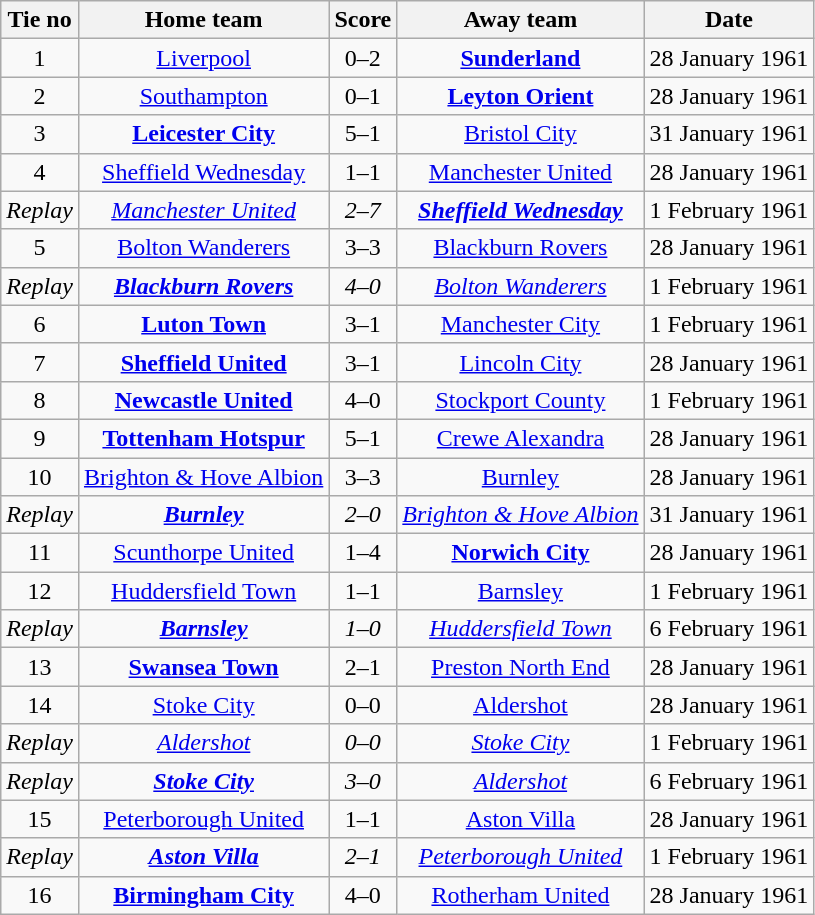<table class="wikitable" style="text-align: center">
<tr>
<th>Tie no</th>
<th>Home team</th>
<th>Score</th>
<th>Away team</th>
<th>Date</th>
</tr>
<tr>
<td>1</td>
<td><a href='#'>Liverpool</a></td>
<td>0–2</td>
<td><strong><a href='#'>Sunderland</a></strong></td>
<td>28 January 1961</td>
</tr>
<tr>
<td>2</td>
<td><a href='#'>Southampton</a></td>
<td>0–1</td>
<td><strong><a href='#'>Leyton Orient</a></strong></td>
<td>28 January 1961</td>
</tr>
<tr>
<td>3</td>
<td><strong><a href='#'>Leicester City</a></strong></td>
<td>5–1</td>
<td><a href='#'>Bristol City</a></td>
<td>31 January 1961</td>
</tr>
<tr>
<td>4</td>
<td><a href='#'>Sheffield Wednesday</a></td>
<td>1–1</td>
<td><a href='#'>Manchester United</a></td>
<td>28 January 1961</td>
</tr>
<tr>
<td><em>Replay</em></td>
<td><em><a href='#'>Manchester United</a></em></td>
<td><em>2–7</em></td>
<td><strong><em><a href='#'>Sheffield Wednesday</a></em></strong></td>
<td>1 February 1961</td>
</tr>
<tr>
<td>5</td>
<td><a href='#'>Bolton Wanderers</a></td>
<td>3–3</td>
<td><a href='#'>Blackburn Rovers</a></td>
<td>28 January 1961</td>
</tr>
<tr>
<td><em>Replay</em></td>
<td><strong><em><a href='#'>Blackburn Rovers</a></em></strong></td>
<td><em>4–0</em></td>
<td><em><a href='#'>Bolton Wanderers</a></em></td>
<td>1 February 1961</td>
</tr>
<tr>
<td>6</td>
<td><strong><a href='#'>Luton Town</a></strong></td>
<td>3–1</td>
<td><a href='#'>Manchester City</a></td>
<td>1 February 1961</td>
</tr>
<tr>
<td>7</td>
<td><strong><a href='#'>Sheffield United</a></strong></td>
<td>3–1</td>
<td><a href='#'>Lincoln City</a></td>
<td>28 January 1961</td>
</tr>
<tr>
<td>8</td>
<td><strong><a href='#'>Newcastle United</a></strong></td>
<td>4–0</td>
<td><a href='#'>Stockport County</a></td>
<td>1 February 1961</td>
</tr>
<tr>
<td>9</td>
<td><strong><a href='#'>Tottenham Hotspur</a></strong></td>
<td>5–1</td>
<td><a href='#'>Crewe Alexandra</a></td>
<td>28 January 1961</td>
</tr>
<tr>
<td>10</td>
<td><a href='#'>Brighton & Hove Albion</a></td>
<td>3–3</td>
<td><a href='#'>Burnley</a></td>
<td>28 January 1961</td>
</tr>
<tr>
<td><em>Replay</em></td>
<td><strong><em><a href='#'>Burnley</a></em></strong></td>
<td><em>2–0</em></td>
<td><em><a href='#'>Brighton & Hove Albion</a></em></td>
<td>31 January 1961</td>
</tr>
<tr>
<td>11</td>
<td><a href='#'>Scunthorpe United</a></td>
<td>1–4</td>
<td><strong><a href='#'>Norwich City</a></strong></td>
<td>28 January 1961</td>
</tr>
<tr>
<td>12</td>
<td><a href='#'>Huddersfield Town</a></td>
<td>1–1</td>
<td><a href='#'>Barnsley</a></td>
<td>1 February 1961</td>
</tr>
<tr>
<td><em>Replay</em></td>
<td><strong><em><a href='#'>Barnsley</a></em></strong></td>
<td><em>1–0</em></td>
<td><em><a href='#'>Huddersfield Town</a></em></td>
<td>6 February 1961</td>
</tr>
<tr>
<td>13</td>
<td><strong><a href='#'>Swansea Town</a></strong></td>
<td>2–1</td>
<td><a href='#'>Preston North End</a></td>
<td>28 January 1961</td>
</tr>
<tr>
<td>14</td>
<td><a href='#'>Stoke City</a></td>
<td>0–0</td>
<td><a href='#'>Aldershot</a></td>
<td>28 January 1961</td>
</tr>
<tr>
<td><em>Replay</em></td>
<td><em><a href='#'>Aldershot</a></em></td>
<td><em>0–0</em></td>
<td><em><a href='#'>Stoke City</a></em></td>
<td>1 February 1961</td>
</tr>
<tr>
<td><em>Replay</em></td>
<td><strong><em><a href='#'>Stoke City</a></em></strong></td>
<td><em>3–0</em></td>
<td><em><a href='#'>Aldershot</a></em></td>
<td>6 February 1961</td>
</tr>
<tr>
<td>15</td>
<td><a href='#'>Peterborough United</a></td>
<td>1–1</td>
<td><a href='#'>Aston Villa</a></td>
<td>28 January 1961</td>
</tr>
<tr>
<td><em>Replay</em></td>
<td><strong><em><a href='#'>Aston Villa</a></em></strong></td>
<td><em>2–1</em></td>
<td><em><a href='#'>Peterborough United</a></em></td>
<td>1 February 1961</td>
</tr>
<tr>
<td>16</td>
<td><strong><a href='#'>Birmingham City</a></strong></td>
<td>4–0</td>
<td><a href='#'>Rotherham United</a></td>
<td>28 January 1961</td>
</tr>
</table>
